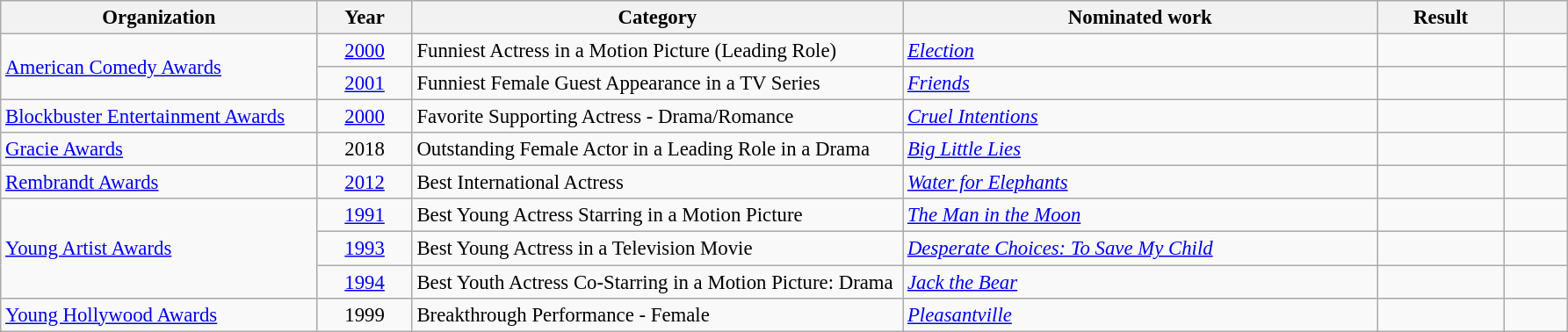<table class="wikitable sortable plainrowheaders" style="font-size:95%;">
<tr>
<th scope="col" style="width:20%;">Organization</th>
<th scope="col" style="width:6%;">Year</th>
<th scope="col" style="width:31%;">Category</th>
<th scope="col" style="width:30%;">Nominated work</th>
<th scope="col" style="width:8%;">Result</th>
<th scope="col" style="width:4%;" class="unsortable"></th>
</tr>
<tr>
<td rowspan="2"><a href='#'>American Comedy Awards</a></td>
<td scope="row" style="text-align:center;"><a href='#'>2000</a></td>
<td>Funniest Actress in a Motion Picture (Leading Role)</td>
<td><em><a href='#'>Election</a></em></td>
<td></td>
<td style="text-align:center;"></td>
</tr>
<tr>
<td scope="row" style="text-align:center;"><a href='#'>2001</a></td>
<td>Funniest Female Guest Appearance in a TV Series</td>
<td><em><a href='#'>Friends</a></em></td>
<td></td>
<td style="text-align:center;"></td>
</tr>
<tr>
<td><a href='#'>Blockbuster Entertainment Awards</a></td>
<td scope="row" style="text-align:center;"><a href='#'>2000</a></td>
<td>Favorite Supporting Actress - Drama/Romance</td>
<td><em><a href='#'>Cruel Intentions</a></em></td>
<td></td>
<td style="text-align:center;"></td>
</tr>
<tr>
<td><a href='#'>Gracie Awards</a></td>
<td scope="row" style="text-align:center;">2018</td>
<td>Outstanding Female Actor in a Leading Role in a Drama</td>
<td><em><a href='#'>Big Little Lies</a></em></td>
<td></td>
<td style="text-align:center;"></td>
</tr>
<tr>
<td><a href='#'>Rembrandt Awards</a></td>
<td scope="row" style="text-align:center;"><a href='#'>2012</a></td>
<td>Best International Actress</td>
<td><em><a href='#'>Water for Elephants</a></em></td>
<td></td>
<td style="text-align:center;"></td>
</tr>
<tr>
<td rowspan="3"><a href='#'>Young Artist Awards</a></td>
<td scope="row" style="text-align:center;"><a href='#'>1991</a></td>
<td>Best Young Actress Starring in a Motion Picture</td>
<td><em><a href='#'>The Man in the Moon</a></em></td>
<td></td>
<td style="text-align:center;"></td>
</tr>
<tr>
<td scope="row" style="text-align:center;"><a href='#'>1993</a></td>
<td>Best Young Actress in a Television Movie</td>
<td><em><a href='#'>Desperate Choices: To Save My Child</a></em></td>
<td></td>
<td style="text-align:center;"></td>
</tr>
<tr>
<td scope="row" style="text-align:center;"><a href='#'>1994</a></td>
<td>Best Youth Actress Co-Starring in a Motion Picture: Drama</td>
<td><em><a href='#'>Jack the Bear</a></em></td>
<td></td>
<td style="text-align:center;"></td>
</tr>
<tr>
<td><a href='#'>Young Hollywood Awards</a></td>
<td scope="row" style="text-align:center;">1999</td>
<td>Breakthrough Performance - Female</td>
<td><em><a href='#'>Pleasantville</a></em></td>
<td></td>
<td style="text-align:center;"></td>
</tr>
</table>
